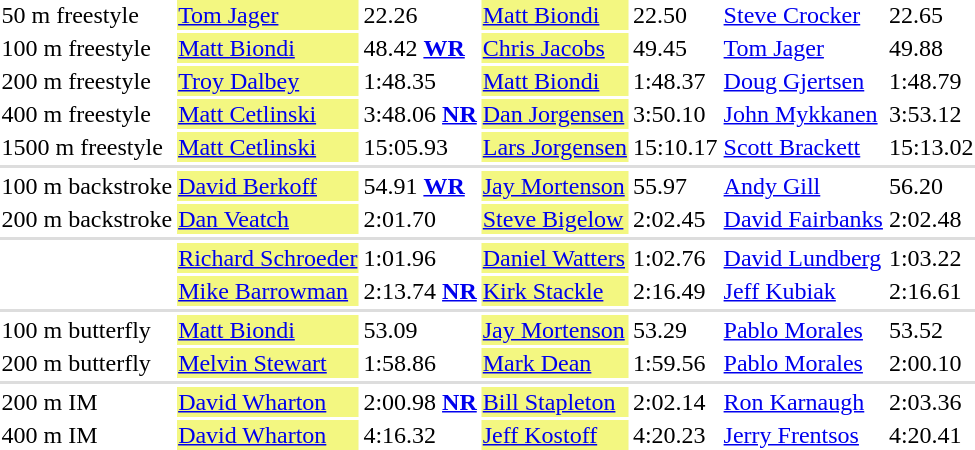<table>
<tr valign="top">
<td>50 m freestyle</td>
<td bgcolor=#F3F781><a href='#'>Tom Jager</a></td>
<td>22.26</td>
<td bgcolor=#F3F781><a href='#'>Matt Biondi</a></td>
<td>22.50</td>
<td><a href='#'>Steve Crocker</a></td>
<td>22.65</td>
</tr>
<tr valign="top">
<td>100 m freestyle</td>
<td bgcolor=#F3F781><a href='#'>Matt Biondi</a></td>
<td>48.42 <strong><a href='#'>WR</a></strong></td>
<td bgcolor=#F3F781><a href='#'>Chris Jacobs</a></td>
<td>49.45</td>
<td><a href='#'>Tom Jager</a></td>
<td>49.88</td>
</tr>
<tr valign="top">
<td>200 m freestyle</td>
<td bgcolor=#F3F781><a href='#'>Troy Dalbey</a></td>
<td>1:48.35</td>
<td bgcolor=#F3F781><a href='#'>Matt Biondi</a></td>
<td>1:48.37</td>
<td><a href='#'>Doug Gjertsen</a></td>
<td>1:48.79</td>
</tr>
<tr valign="top">
<td>400 m freestyle</td>
<td bgcolor=#F3F781><a href='#'>Matt Cetlinski</a></td>
<td>3:48.06 <strong><a href='#'>NR</a></strong></td>
<td bgcolor=#F3F781><a href='#'>Dan Jorgensen</a></td>
<td>3:50.10</td>
<td><a href='#'>John Mykkanen</a></td>
<td>3:53.12</td>
</tr>
<tr valign="top">
<td>1500 m freestyle</td>
<td bgcolor=#F3F781><a href='#'>Matt Cetlinski</a></td>
<td>15:05.93</td>
<td bgcolor=#F3F781><a href='#'>Lars Jorgensen</a></td>
<td>15:10.17</td>
<td><a href='#'>Scott Brackett</a></td>
<td>15:13.02</td>
</tr>
<tr bgcolor=#DDDDDD>
<td colspan=7></td>
</tr>
<tr valign="top">
<td>100 m backstroke</td>
<td bgcolor=#F3F781><a href='#'>David Berkoff</a></td>
<td>54.91 <strong><a href='#'>WR</a></strong></td>
<td bgcolor=#F3F781><a href='#'>Jay Mortenson</a></td>
<td>55.97</td>
<td><a href='#'>Andy Gill</a></td>
<td>56.20</td>
</tr>
<tr valign="top">
<td>200 m backstroke</td>
<td bgcolor=#F3F781><a href='#'>Dan Veatch</a></td>
<td>2:01.70</td>
<td bgcolor=#F3F781><a href='#'>Steve Bigelow</a></td>
<td>2:02.45</td>
<td><a href='#'>David Fairbanks</a></td>
<td>2:02.48</td>
</tr>
<tr bgcolor=#DDDDDD>
<td colspan=7></td>
</tr>
<tr valign="top">
<td></td>
<td bgcolor=#F3F781><a href='#'>Richard Schroeder</a></td>
<td>1:01.96</td>
<td bgcolor=#F3F781><a href='#'>Daniel Watters</a></td>
<td>1:02.76</td>
<td><a href='#'>David Lundberg</a></td>
<td>1:03.22</td>
</tr>
<tr valign="top">
<td></td>
<td bgcolor=#F3F781><a href='#'>Mike Barrowman</a></td>
<td>2:13.74 <strong><a href='#'>NR</a></strong></td>
<td bgcolor=#F3F781><a href='#'>Kirk Stackle</a></td>
<td>2:16.49</td>
<td><a href='#'>Jeff Kubiak</a></td>
<td>2:16.61</td>
</tr>
<tr bgcolor=#DDDDDD>
<td colspan=7></td>
</tr>
<tr valign="top">
<td>100 m butterfly</td>
<td bgcolor=#F3F781><a href='#'>Matt Biondi</a></td>
<td>53.09</td>
<td bgcolor=#F3F781><a href='#'>Jay Mortenson</a></td>
<td>53.29</td>
<td><a href='#'>Pablo Morales</a></td>
<td>53.52</td>
</tr>
<tr valign="top">
<td>200 m butterfly</td>
<td bgcolor=#F3F781><a href='#'>Melvin Stewart</a></td>
<td>1:58.86</td>
<td bgcolor=#F3F781><a href='#'>Mark Dean</a></td>
<td>1:59.56</td>
<td><a href='#'>Pablo Morales</a></td>
<td>2:00.10</td>
</tr>
<tr bgcolor=#DDDDDD>
<td colspan=7></td>
</tr>
<tr valign="top">
<td>200 m IM</td>
<td bgcolor=#F3F781><a href='#'>David Wharton</a></td>
<td>2:00.98 <strong><a href='#'>NR</a></strong></td>
<td bgcolor=#F3F781><a href='#'>Bill Stapleton</a></td>
<td>2:02.14</td>
<td><a href='#'>Ron Karnaugh</a></td>
<td>2:03.36</td>
</tr>
<tr valign="top">
<td>400 m IM</td>
<td bgcolor=#F3F781><a href='#'>David Wharton</a></td>
<td>4:16.32</td>
<td bgcolor=#F3F781><a href='#'>Jeff Kostoff</a></td>
<td>4:20.23</td>
<td><a href='#'>Jerry Frentsos</a></td>
<td>4:20.41</td>
</tr>
</table>
